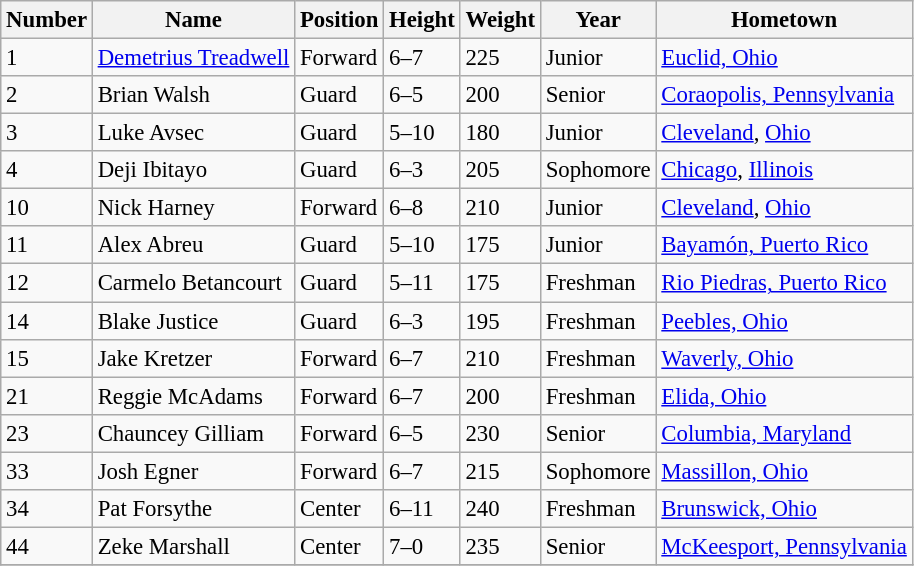<table class="wikitable" style="font-size: 95%;">
<tr>
<th>Number</th>
<th>Name</th>
<th>Position</th>
<th>Height</th>
<th>Weight</th>
<th>Year</th>
<th>Hometown</th>
</tr>
<tr>
<td>1</td>
<td><a href='#'>Demetrius Treadwell</a></td>
<td>Forward</td>
<td>6–7</td>
<td>225</td>
<td>Junior</td>
<td><a href='#'>Euclid, Ohio</a></td>
</tr>
<tr>
<td>2</td>
<td>Brian Walsh</td>
<td>Guard</td>
<td>6–5</td>
<td>200</td>
<td>Senior</td>
<td><a href='#'>Coraopolis, Pennsylvania</a></td>
</tr>
<tr>
<td>3</td>
<td>Luke Avsec</td>
<td>Guard</td>
<td>5–10</td>
<td>180</td>
<td>Junior</td>
<td><a href='#'>Cleveland</a>, <a href='#'>Ohio</a></td>
</tr>
<tr>
<td>4</td>
<td>Deji Ibitayo</td>
<td>Guard</td>
<td>6–3</td>
<td>205</td>
<td>Sophomore</td>
<td><a href='#'>Chicago</a>, <a href='#'>Illinois</a></td>
</tr>
<tr>
<td>10</td>
<td>Nick Harney</td>
<td>Forward</td>
<td>6–8</td>
<td>210</td>
<td>Junior</td>
<td><a href='#'>Cleveland</a>, <a href='#'>Ohio</a></td>
</tr>
<tr>
<td>11</td>
<td>Alex Abreu</td>
<td>Guard</td>
<td>5–10</td>
<td>175</td>
<td>Junior</td>
<td><a href='#'>Bayamón, Puerto Rico</a></td>
</tr>
<tr>
<td>12</td>
<td>Carmelo Betancourt</td>
<td>Guard</td>
<td>5–11</td>
<td>175</td>
<td>Freshman</td>
<td><a href='#'>Rio Piedras, Puerto Rico</a></td>
</tr>
<tr>
<td>14</td>
<td>Blake Justice</td>
<td>Guard</td>
<td>6–3</td>
<td>195</td>
<td>Freshman</td>
<td><a href='#'>Peebles, Ohio</a></td>
</tr>
<tr>
<td>15</td>
<td>Jake Kretzer</td>
<td>Forward</td>
<td>6–7</td>
<td>210</td>
<td>Freshman</td>
<td><a href='#'>Waverly, Ohio</a></td>
</tr>
<tr>
<td>21</td>
<td>Reggie McAdams</td>
<td>Forward</td>
<td>6–7</td>
<td>200</td>
<td>Freshman</td>
<td><a href='#'>Elida, Ohio</a></td>
</tr>
<tr>
<td>23</td>
<td>Chauncey Gilliam</td>
<td>Forward</td>
<td>6–5</td>
<td>230</td>
<td>Senior</td>
<td><a href='#'>Columbia, Maryland</a></td>
</tr>
<tr>
<td>33</td>
<td>Josh Egner</td>
<td>Forward</td>
<td>6–7</td>
<td>215</td>
<td>Sophomore</td>
<td><a href='#'>Massillon, Ohio</a></td>
</tr>
<tr>
<td>34</td>
<td>Pat Forsythe</td>
<td>Center</td>
<td>6–11</td>
<td>240</td>
<td>Freshman</td>
<td><a href='#'>Brunswick, Ohio</a></td>
</tr>
<tr>
<td>44</td>
<td>Zeke Marshall</td>
<td>Center</td>
<td>7–0</td>
<td>235</td>
<td>Senior</td>
<td><a href='#'>McKeesport, Pennsylvania</a></td>
</tr>
<tr>
</tr>
</table>
